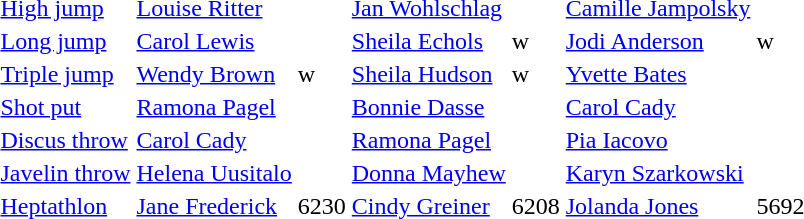<table>
<tr>
<td><a href='#'>High jump</a></td>
<td><a href='#'>Louise Ritter</a></td>
<td></td>
<td><a href='#'>Jan Wohlschlag</a></td>
<td></td>
<td><a href='#'>Camille Jampolsky</a></td>
<td></td>
</tr>
<tr>
<td><a href='#'>Long jump</a></td>
<td><a href='#'>Carol Lewis</a></td>
<td></td>
<td><a href='#'>Sheila Echols</a></td>
<td>w</td>
<td><a href='#'>Jodi Anderson</a></td>
<td>w</td>
</tr>
<tr>
<td><a href='#'>Triple jump</a></td>
<td><a href='#'>Wendy Brown</a></td>
<td>w</td>
<td><a href='#'>Sheila Hudson</a></td>
<td>w</td>
<td><a href='#'>Yvette Bates</a></td>
<td></td>
</tr>
<tr>
<td><a href='#'>Shot put</a></td>
<td><a href='#'>Ramona Pagel</a></td>
<td></td>
<td><a href='#'>Bonnie Dasse</a></td>
<td></td>
<td><a href='#'>Carol Cady</a></td>
<td></td>
</tr>
<tr>
<td><a href='#'>Discus throw</a></td>
<td><a href='#'>Carol Cady</a></td>
<td></td>
<td><a href='#'>Ramona Pagel</a></td>
<td></td>
<td><a href='#'>Pia Iacovo</a></td>
<td></td>
</tr>
<tr>
<td><a href='#'>Javelin throw</a></td>
<td><a href='#'>Helena Uusitalo</a> </td>
<td></td>
<td><a href='#'>Donna Mayhew</a></td>
<td></td>
<td><a href='#'>Karyn Szarkowski</a></td>
<td></td>
</tr>
<tr>
<td><a href='#'>Heptathlon</a></td>
<td><a href='#'>Jane Frederick</a></td>
<td>6230</td>
<td><a href='#'>Cindy Greiner</a></td>
<td>6208</td>
<td><a href='#'>Jolanda Jones</a></td>
<td>5692</td>
</tr>
</table>
